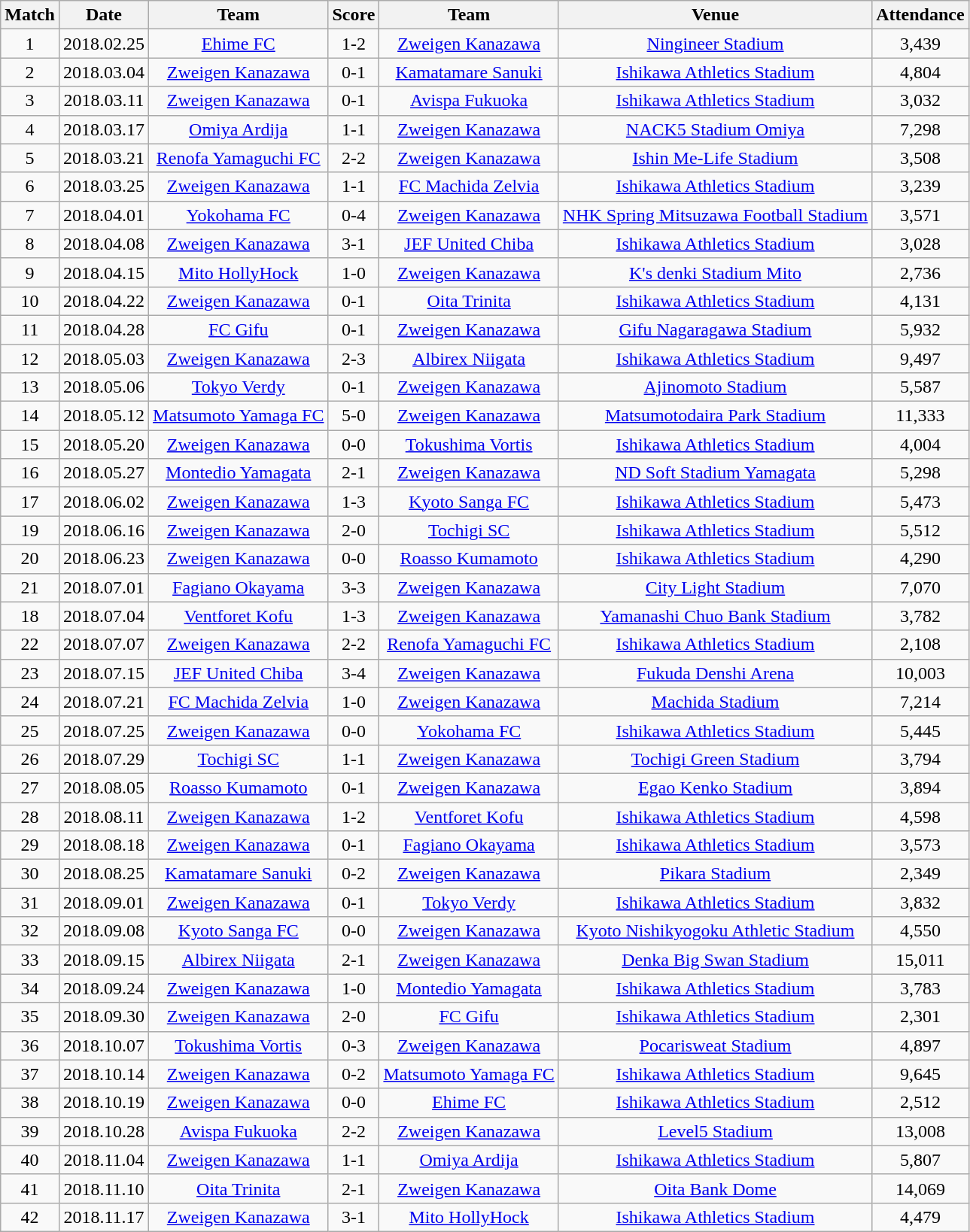<table class="wikitable" style="text-align:center;">
<tr>
<th>Match</th>
<th>Date</th>
<th>Team</th>
<th>Score</th>
<th>Team</th>
<th>Venue</th>
<th>Attendance</th>
</tr>
<tr>
<td>1</td>
<td>2018.02.25</td>
<td><a href='#'>Ehime FC</a></td>
<td>1-2</td>
<td><a href='#'>Zweigen Kanazawa</a></td>
<td><a href='#'>Ningineer Stadium</a></td>
<td>3,439</td>
</tr>
<tr>
<td>2</td>
<td>2018.03.04</td>
<td><a href='#'>Zweigen Kanazawa</a></td>
<td>0-1</td>
<td><a href='#'>Kamatamare Sanuki</a></td>
<td><a href='#'>Ishikawa Athletics Stadium</a></td>
<td>4,804</td>
</tr>
<tr>
<td>3</td>
<td>2018.03.11</td>
<td><a href='#'>Zweigen Kanazawa</a></td>
<td>0-1</td>
<td><a href='#'>Avispa Fukuoka</a></td>
<td><a href='#'>Ishikawa Athletics Stadium</a></td>
<td>3,032</td>
</tr>
<tr>
<td>4</td>
<td>2018.03.17</td>
<td><a href='#'>Omiya Ardija</a></td>
<td>1-1</td>
<td><a href='#'>Zweigen Kanazawa</a></td>
<td><a href='#'>NACK5 Stadium Omiya</a></td>
<td>7,298</td>
</tr>
<tr>
<td>5</td>
<td>2018.03.21</td>
<td><a href='#'>Renofa Yamaguchi FC</a></td>
<td>2-2</td>
<td><a href='#'>Zweigen Kanazawa</a></td>
<td><a href='#'>Ishin Me-Life Stadium</a></td>
<td>3,508</td>
</tr>
<tr>
<td>6</td>
<td>2018.03.25</td>
<td><a href='#'>Zweigen Kanazawa</a></td>
<td>1-1</td>
<td><a href='#'>FC Machida Zelvia</a></td>
<td><a href='#'>Ishikawa Athletics Stadium</a></td>
<td>3,239</td>
</tr>
<tr>
<td>7</td>
<td>2018.04.01</td>
<td><a href='#'>Yokohama FC</a></td>
<td>0-4</td>
<td><a href='#'>Zweigen Kanazawa</a></td>
<td><a href='#'>NHK Spring Mitsuzawa Football Stadium</a></td>
<td>3,571</td>
</tr>
<tr>
<td>8</td>
<td>2018.04.08</td>
<td><a href='#'>Zweigen Kanazawa</a></td>
<td>3-1</td>
<td><a href='#'>JEF United Chiba</a></td>
<td><a href='#'>Ishikawa Athletics Stadium</a></td>
<td>3,028</td>
</tr>
<tr>
<td>9</td>
<td>2018.04.15</td>
<td><a href='#'>Mito HollyHock</a></td>
<td>1-0</td>
<td><a href='#'>Zweigen Kanazawa</a></td>
<td><a href='#'>K's denki Stadium Mito</a></td>
<td>2,736</td>
</tr>
<tr>
<td>10</td>
<td>2018.04.22</td>
<td><a href='#'>Zweigen Kanazawa</a></td>
<td>0-1</td>
<td><a href='#'>Oita Trinita</a></td>
<td><a href='#'>Ishikawa Athletics Stadium</a></td>
<td>4,131</td>
</tr>
<tr>
<td>11</td>
<td>2018.04.28</td>
<td><a href='#'>FC Gifu</a></td>
<td>0-1</td>
<td><a href='#'>Zweigen Kanazawa</a></td>
<td><a href='#'>Gifu Nagaragawa Stadium</a></td>
<td>5,932</td>
</tr>
<tr>
<td>12</td>
<td>2018.05.03</td>
<td><a href='#'>Zweigen Kanazawa</a></td>
<td>2-3</td>
<td><a href='#'>Albirex Niigata</a></td>
<td><a href='#'>Ishikawa Athletics Stadium</a></td>
<td>9,497</td>
</tr>
<tr>
<td>13</td>
<td>2018.05.06</td>
<td><a href='#'>Tokyo Verdy</a></td>
<td>0-1</td>
<td><a href='#'>Zweigen Kanazawa</a></td>
<td><a href='#'>Ajinomoto Stadium</a></td>
<td>5,587</td>
</tr>
<tr>
<td>14</td>
<td>2018.05.12</td>
<td><a href='#'>Matsumoto Yamaga FC</a></td>
<td>5-0</td>
<td><a href='#'>Zweigen Kanazawa</a></td>
<td><a href='#'>Matsumotodaira Park Stadium</a></td>
<td>11,333</td>
</tr>
<tr>
<td>15</td>
<td>2018.05.20</td>
<td><a href='#'>Zweigen Kanazawa</a></td>
<td>0-0</td>
<td><a href='#'>Tokushima Vortis</a></td>
<td><a href='#'>Ishikawa Athletics Stadium</a></td>
<td>4,004</td>
</tr>
<tr>
<td>16</td>
<td>2018.05.27</td>
<td><a href='#'>Montedio Yamagata</a></td>
<td>2-1</td>
<td><a href='#'>Zweigen Kanazawa</a></td>
<td><a href='#'>ND Soft Stadium Yamagata</a></td>
<td>5,298</td>
</tr>
<tr>
<td>17</td>
<td>2018.06.02</td>
<td><a href='#'>Zweigen Kanazawa</a></td>
<td>1-3</td>
<td><a href='#'>Kyoto Sanga FC</a></td>
<td><a href='#'>Ishikawa Athletics Stadium</a></td>
<td>5,473</td>
</tr>
<tr>
<td>19</td>
<td>2018.06.16</td>
<td><a href='#'>Zweigen Kanazawa</a></td>
<td>2-0</td>
<td><a href='#'>Tochigi SC</a></td>
<td><a href='#'>Ishikawa Athletics Stadium</a></td>
<td>5,512</td>
</tr>
<tr>
<td>20</td>
<td>2018.06.23</td>
<td><a href='#'>Zweigen Kanazawa</a></td>
<td>0-0</td>
<td><a href='#'>Roasso Kumamoto</a></td>
<td><a href='#'>Ishikawa Athletics Stadium</a></td>
<td>4,290</td>
</tr>
<tr>
<td>21</td>
<td>2018.07.01</td>
<td><a href='#'>Fagiano Okayama</a></td>
<td>3-3</td>
<td><a href='#'>Zweigen Kanazawa</a></td>
<td><a href='#'>City Light Stadium</a></td>
<td>7,070</td>
</tr>
<tr>
<td>18</td>
<td>2018.07.04</td>
<td><a href='#'>Ventforet Kofu</a></td>
<td>1-3</td>
<td><a href='#'>Zweigen Kanazawa</a></td>
<td><a href='#'>Yamanashi Chuo Bank Stadium</a></td>
<td>3,782</td>
</tr>
<tr>
<td>22</td>
<td>2018.07.07</td>
<td><a href='#'>Zweigen Kanazawa</a></td>
<td>2-2</td>
<td><a href='#'>Renofa Yamaguchi FC</a></td>
<td><a href='#'>Ishikawa Athletics Stadium</a></td>
<td>2,108</td>
</tr>
<tr>
<td>23</td>
<td>2018.07.15</td>
<td><a href='#'>JEF United Chiba</a></td>
<td>3-4</td>
<td><a href='#'>Zweigen Kanazawa</a></td>
<td><a href='#'>Fukuda Denshi Arena</a></td>
<td>10,003</td>
</tr>
<tr>
<td>24</td>
<td>2018.07.21</td>
<td><a href='#'>FC Machida Zelvia</a></td>
<td>1-0</td>
<td><a href='#'>Zweigen Kanazawa</a></td>
<td><a href='#'>Machida Stadium</a></td>
<td>7,214</td>
</tr>
<tr>
<td>25</td>
<td>2018.07.25</td>
<td><a href='#'>Zweigen Kanazawa</a></td>
<td>0-0</td>
<td><a href='#'>Yokohama FC</a></td>
<td><a href='#'>Ishikawa Athletics Stadium</a></td>
<td>5,445</td>
</tr>
<tr>
<td>26</td>
<td>2018.07.29</td>
<td><a href='#'>Tochigi SC</a></td>
<td>1-1</td>
<td><a href='#'>Zweigen Kanazawa</a></td>
<td><a href='#'>Tochigi Green Stadium</a></td>
<td>3,794</td>
</tr>
<tr>
<td>27</td>
<td>2018.08.05</td>
<td><a href='#'>Roasso Kumamoto</a></td>
<td>0-1</td>
<td><a href='#'>Zweigen Kanazawa</a></td>
<td><a href='#'>Egao Kenko Stadium</a></td>
<td>3,894</td>
</tr>
<tr>
<td>28</td>
<td>2018.08.11</td>
<td><a href='#'>Zweigen Kanazawa</a></td>
<td>1-2</td>
<td><a href='#'>Ventforet Kofu</a></td>
<td><a href='#'>Ishikawa Athletics Stadium</a></td>
<td>4,598</td>
</tr>
<tr>
<td>29</td>
<td>2018.08.18</td>
<td><a href='#'>Zweigen Kanazawa</a></td>
<td>0-1</td>
<td><a href='#'>Fagiano Okayama</a></td>
<td><a href='#'>Ishikawa Athletics Stadium</a></td>
<td>3,573</td>
</tr>
<tr>
<td>30</td>
<td>2018.08.25</td>
<td><a href='#'>Kamatamare Sanuki</a></td>
<td>0-2</td>
<td><a href='#'>Zweigen Kanazawa</a></td>
<td><a href='#'>Pikara Stadium</a></td>
<td>2,349</td>
</tr>
<tr>
<td>31</td>
<td>2018.09.01</td>
<td><a href='#'>Zweigen Kanazawa</a></td>
<td>0-1</td>
<td><a href='#'>Tokyo Verdy</a></td>
<td><a href='#'>Ishikawa Athletics Stadium</a></td>
<td>3,832</td>
</tr>
<tr>
<td>32</td>
<td>2018.09.08</td>
<td><a href='#'>Kyoto Sanga FC</a></td>
<td>0-0</td>
<td><a href='#'>Zweigen Kanazawa</a></td>
<td><a href='#'>Kyoto Nishikyogoku Athletic Stadium</a></td>
<td>4,550</td>
</tr>
<tr>
<td>33</td>
<td>2018.09.15</td>
<td><a href='#'>Albirex Niigata</a></td>
<td>2-1</td>
<td><a href='#'>Zweigen Kanazawa</a></td>
<td><a href='#'>Denka Big Swan Stadium</a></td>
<td>15,011</td>
</tr>
<tr>
<td>34</td>
<td>2018.09.24</td>
<td><a href='#'>Zweigen Kanazawa</a></td>
<td>1-0</td>
<td><a href='#'>Montedio Yamagata</a></td>
<td><a href='#'>Ishikawa Athletics Stadium</a></td>
<td>3,783</td>
</tr>
<tr>
<td>35</td>
<td>2018.09.30</td>
<td><a href='#'>Zweigen Kanazawa</a></td>
<td>2-0</td>
<td><a href='#'>FC Gifu</a></td>
<td><a href='#'>Ishikawa Athletics Stadium</a></td>
<td>2,301</td>
</tr>
<tr>
<td>36</td>
<td>2018.10.07</td>
<td><a href='#'>Tokushima Vortis</a></td>
<td>0-3</td>
<td><a href='#'>Zweigen Kanazawa</a></td>
<td><a href='#'>Pocarisweat Stadium</a></td>
<td>4,897</td>
</tr>
<tr>
<td>37</td>
<td>2018.10.14</td>
<td><a href='#'>Zweigen Kanazawa</a></td>
<td>0-2</td>
<td><a href='#'>Matsumoto Yamaga FC</a></td>
<td><a href='#'>Ishikawa Athletics Stadium</a></td>
<td>9,645</td>
</tr>
<tr>
<td>38</td>
<td>2018.10.19</td>
<td><a href='#'>Zweigen Kanazawa</a></td>
<td>0-0</td>
<td><a href='#'>Ehime FC</a></td>
<td><a href='#'>Ishikawa Athletics Stadium</a></td>
<td>2,512</td>
</tr>
<tr>
<td>39</td>
<td>2018.10.28</td>
<td><a href='#'>Avispa Fukuoka</a></td>
<td>2-2</td>
<td><a href='#'>Zweigen Kanazawa</a></td>
<td><a href='#'>Level5 Stadium</a></td>
<td>13,008</td>
</tr>
<tr>
<td>40</td>
<td>2018.11.04</td>
<td><a href='#'>Zweigen Kanazawa</a></td>
<td>1-1</td>
<td><a href='#'>Omiya Ardija</a></td>
<td><a href='#'>Ishikawa Athletics Stadium</a></td>
<td>5,807</td>
</tr>
<tr>
<td>41</td>
<td>2018.11.10</td>
<td><a href='#'>Oita Trinita</a></td>
<td>2-1</td>
<td><a href='#'>Zweigen Kanazawa</a></td>
<td><a href='#'>Oita Bank Dome</a></td>
<td>14,069</td>
</tr>
<tr>
<td>42</td>
<td>2018.11.17</td>
<td><a href='#'>Zweigen Kanazawa</a></td>
<td>3-1</td>
<td><a href='#'>Mito HollyHock</a></td>
<td><a href='#'>Ishikawa Athletics Stadium</a></td>
<td>4,479</td>
</tr>
</table>
